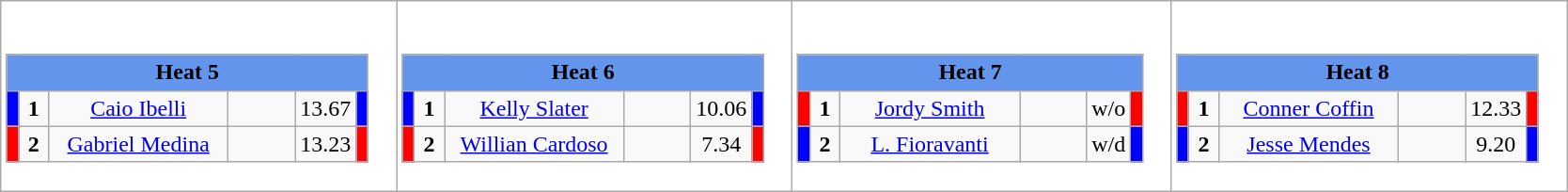<table class="wikitable" style="background:#fff;">
<tr>
<td><div><br><table class="wikitable">
<tr>
<td colspan="6"  style="text-align:center; background:#6495ed;"><strong>Heat 5</strong></td>
</tr>
<tr>
<td style="width:01px; background: #00f;"></td>
<td style="width:14px; text-align:center;"><strong>1</strong></td>
<td style="width:120px; text-align:center;"><a href='#'>Caio Ibelli</a></td>
<td style="width:40px; text-align:center;"></td>
<td style="width:20px; text-align:center;">13.67</td>
<td style="width:01px; background: #00f;"></td>
</tr>
<tr>
<td style="width:01px; background: #f00;"></td>
<td style="width:14px; text-align:center;"><strong>2</strong></td>
<td style="width:120px; text-align:center;"><a href='#'>Gabriel Medina</a></td>
<td style="width:40px; text-align:center;"></td>
<td style="width:20px; text-align:center;">13.23</td>
<td style="width:01px; background: #f00;"></td>
</tr>
</table>
</div></td>
<td><div><br><table class="wikitable">
<tr>
<td colspan="6"  style="text-align:center; background:#6495ed;"><strong>Heat 6</strong></td>
</tr>
<tr>
<td style="width:01px; background: #00f;"></td>
<td style="width:14px; text-align:center;"><strong>1</strong></td>
<td style="width:120px; text-align:center;"><a href='#'>Kelly Slater</a></td>
<td style="width:40px; text-align:center;"></td>
<td style="width:20px; text-align:center;">10.06</td>
<td style="width:01px; background: #00f;"></td>
</tr>
<tr>
<td style="width:01px; background: #f00;"></td>
<td style="width:14px; text-align:center;"><strong>2</strong></td>
<td style="width:120px; text-align:center;"><a href='#'>Willian Cardoso</a></td>
<td style="width:40px; text-align:center;"></td>
<td style="width:20px; text-align:center;">7.34</td>
<td style="width:01px; background: #f00;"></td>
</tr>
</table>
</div></td>
<td><div><br><table class="wikitable">
<tr>
<td colspan="6"  style="text-align:center; background:#6495ed;"><strong>Heat 7</strong></td>
</tr>
<tr>
<td style="width:01px; background: #f00;"></td>
<td style="width:14px; text-align:center;"><strong>1</strong></td>
<td style="width:120px; text-align:center;"><a href='#'>Jordy Smith</a></td>
<td style="width:40px; text-align:center;"></td>
<td style="width:20px; text-align:center;">w/o</td>
<td style="width:01px; background: #f00;"></td>
</tr>
<tr>
<td style="width:01px; background: #00f;"></td>
<td style="width:14px; text-align:center;"><strong>2</strong></td>
<td style="width:120px; text-align:center;"><a href='#'>L. Fioravanti</a></td>
<td style="width:40px; text-align:center;"></td>
<td style="width:20px; text-align:center;">w/d</td>
<td style="width:01px; background: #00f;"></td>
</tr>
</table>
</div></td>
<td><div><br><table class="wikitable">
<tr>
<td colspan="6"  style="text-align:center; background:#6495ed;"><strong>Heat 8</strong></td>
</tr>
<tr>
<td style="width:01px; background: #f00;"></td>
<td style="width:14px; text-align:center;"><strong>1</strong></td>
<td style="width:120px; text-align:center;"><a href='#'>Conner Coffin</a></td>
<td style="width:40px; text-align:center;"></td>
<td style="width:20px; text-align:center;">12.33</td>
<td style="width:01px; background: #f00;"></td>
</tr>
<tr>
<td style="width:01px; background: #00f;"></td>
<td style="width:14px; text-align:center;"><strong>2</strong></td>
<td style="width:120px; text-align:center;"><a href='#'>Jesse Mendes</a></td>
<td style="width:40px; text-align:center;"></td>
<td style="width:20px; text-align:center;">9.20</td>
<td style="width:01px; background: #00f;"></td>
</tr>
</table>
</div></td>
</tr>
</table>
